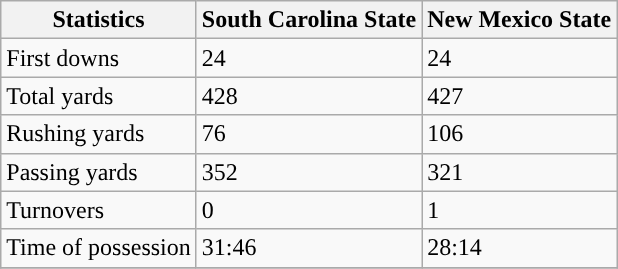<table class="wikitable">
<tr>
<th>Statistics</th>
<th>South Carolina State</th>
<th>New Mexico State</th>
</tr>
<tr>
<td>First downs</td>
<td>24</td>
<td>24</td>
</tr>
<tr>
<td>Total yards</td>
<td>428</td>
<td>427</td>
</tr>
<tr>
<td>Rushing yards</td>
<td>76</td>
<td>106</td>
</tr>
<tr>
<td>Passing yards</td>
<td>352</td>
<td>321</td>
</tr>
<tr>
<td>Turnovers</td>
<td>0</td>
<td>1</td>
</tr>
<tr>
<td>Time of possession</td>
<td>31:46</td>
<td>28:14</td>
</tr>
<tr>
</tr>
</table>
